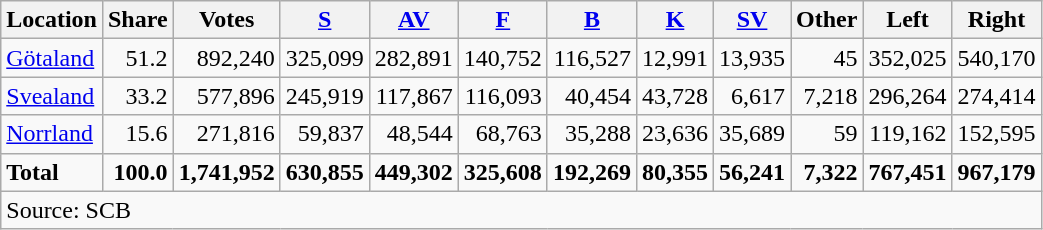<table class="wikitable sortable" style=text-align:right>
<tr>
<th>Location</th>
<th>Share</th>
<th>Votes</th>
<th><a href='#'>S</a></th>
<th><a href='#'>AV</a></th>
<th><a href='#'>F</a></th>
<th><a href='#'>B</a></th>
<th><a href='#'>K</a></th>
<th><a href='#'>SV</a></th>
<th>Other</th>
<th>Left</th>
<th>Right</th>
</tr>
<tr>
<td align=left><a href='#'>Götaland</a></td>
<td>51.2</td>
<td>892,240</td>
<td>325,099</td>
<td>282,891</td>
<td>140,752</td>
<td>116,527</td>
<td>12,991</td>
<td>13,935</td>
<td>45</td>
<td>352,025</td>
<td>540,170</td>
</tr>
<tr>
<td align=left><a href='#'>Svealand</a></td>
<td>33.2</td>
<td>577,896</td>
<td>245,919</td>
<td>117,867</td>
<td>116,093</td>
<td>40,454</td>
<td>43,728</td>
<td>6,617</td>
<td>7,218</td>
<td>296,264</td>
<td>274,414</td>
</tr>
<tr>
<td align=left><a href='#'>Norrland</a></td>
<td>15.6</td>
<td>271,816</td>
<td>59,837</td>
<td>48,544</td>
<td>68,763</td>
<td>35,288</td>
<td>23,636</td>
<td>35,689</td>
<td>59</td>
<td>119,162</td>
<td>152,595</td>
</tr>
<tr>
<td align=left><strong>Total</strong></td>
<td><strong>100.0</strong></td>
<td><strong>1,741,952</strong></td>
<td><strong>630,855</strong></td>
<td><strong>449,302</strong></td>
<td><strong>325,608</strong></td>
<td><strong>192,269</strong></td>
<td><strong>80,355</strong></td>
<td><strong>56,241</strong></td>
<td><strong>7,322</strong></td>
<td><strong>767,451</strong></td>
<td><strong>967,179</strong></td>
</tr>
<tr>
<td align=left colspan=12>Source: SCB </td>
</tr>
</table>
